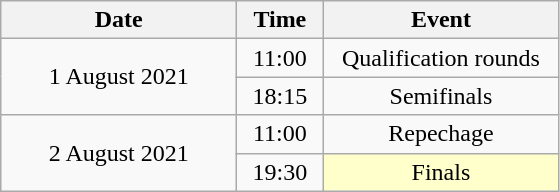<table class = "wikitable" style="text-align:center;">
<tr>
<th width=150>Date</th>
<th width=50>Time</th>
<th width=150>Event</th>
</tr>
<tr>
<td rowspan=2>1 August 2021</td>
<td>11:00</td>
<td>Qualification rounds</td>
</tr>
<tr>
<td>18:15</td>
<td>Semifinals</td>
</tr>
<tr>
<td rowspan=2>2 August 2021</td>
<td>11:00</td>
<td>Repechage</td>
</tr>
<tr>
<td>19:30</td>
<td bgcolor=ffffcc>Finals</td>
</tr>
</table>
